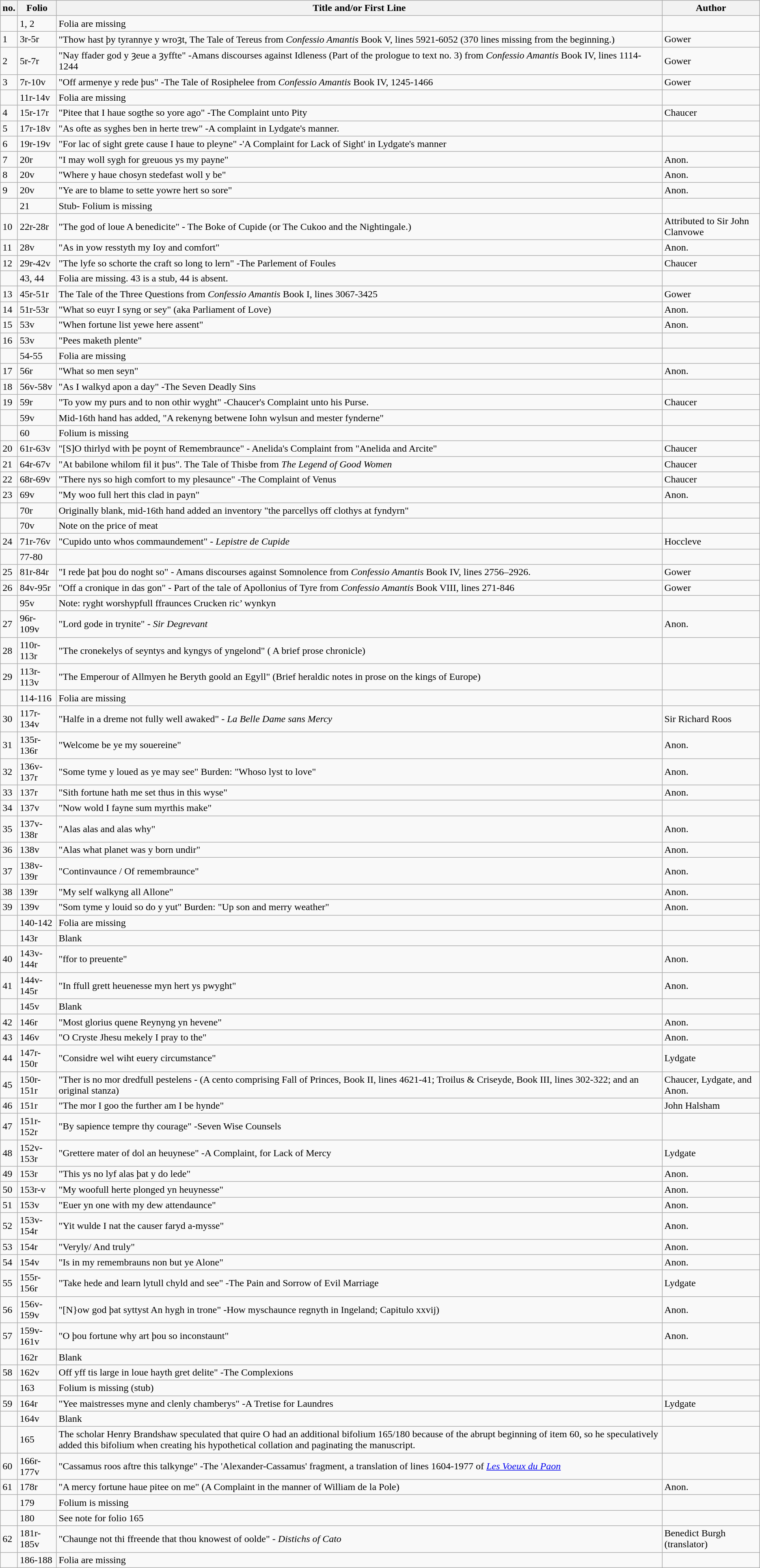<table class="wikitable">
<tr>
<th>no.</th>
<th>Folio</th>
<th>Title and/or First Line</th>
<th>Author</th>
</tr>
<tr>
<td></td>
<td>1, 2</td>
<td>Folia are missing</td>
<td></td>
</tr>
<tr>
<td>1</td>
<td>3r-5r</td>
<td>"Thow hast þy tyrannye y wroȝt, The Tale of Tereus from <em> Confessio Amantis </em> Book V, lines 5921-6052 (370 lines missing from the beginning.)</td>
<td>Gower</td>
</tr>
<tr>
<td>2</td>
<td>5r-7r</td>
<td>"Nay ffader god y ȝeue a ȝyffte" -Amans discourses against Idleness (Part of the prologue to text no. 3) from  <em>Confessio Amantis </em> Book IV, lines 1114-1244</td>
<td>Gower</td>
</tr>
<tr>
<td>3</td>
<td>7r-10v</td>
<td>"Off armenye y rede þus" -The Tale of Rosiphelee from  <em>Confessio Amantis </em> Book IV, 1245-1466</td>
<td>Gower</td>
</tr>
<tr>
<td></td>
<td>11r-14v</td>
<td>Folia are missing</td>
<td></td>
</tr>
<tr>
<td>4</td>
<td>15r-17r</td>
<td>"Pitee that I haue sogthe so yore ago" -The Complaint unto Pity</td>
<td>Chaucer</td>
</tr>
<tr>
<td>5</td>
<td>17r-18v</td>
<td>"As ofte as syghes ben in herte trew" -A complaint in Lydgate's manner.</td>
<td></td>
</tr>
<tr>
<td>6</td>
<td>19r-19v</td>
<td>"For lac of sight grete cause I haue to pleyne" -'A Complaint for Lack of Sight' in Lydgate's manner</td>
<td></td>
</tr>
<tr>
<td>7</td>
<td>20r</td>
<td>"I may woll sygh for greuous ys my payne"</td>
<td>Anon.</td>
</tr>
<tr>
<td>8</td>
<td>20v</td>
<td>"Where y haue chosyn stedefast woll y be"</td>
<td>Anon.</td>
</tr>
<tr>
<td>9</td>
<td>20v</td>
<td>"Ye are to blame to sette yowre hert so sore"</td>
<td>Anon.</td>
</tr>
<tr>
<td></td>
<td>21</td>
<td>Stub- Folium is missing</td>
<td></td>
</tr>
<tr>
<td>10</td>
<td>22r-28r</td>
<td>"The god of loue A benedicite" - The Boke of Cupide (or The Cukoo and the Nightingale.)</td>
<td>Attributed to Sir John Clanvowe</td>
</tr>
<tr>
<td>11</td>
<td>28v</td>
<td>"As in yow resstyth my Ioy and comfort"</td>
<td>Anon.</td>
</tr>
<tr>
<td>12</td>
<td>29r-42v</td>
<td>"The lyfe so schorte the craft so long to lern"  -The Parlement of Foules</td>
<td>Chaucer</td>
</tr>
<tr>
<td></td>
<td>43, 44</td>
<td>Folia are missing. 43 is a stub, 44 is absent.</td>
<td></td>
</tr>
<tr>
<td>13</td>
<td>45r-51r</td>
<td>The Tale of the Three Questions from  <em>Confessio Amantis </em> Book I, lines  3067-3425</td>
<td>Gower</td>
</tr>
<tr>
<td>14</td>
<td>51r-53r</td>
<td>"What so euyr I syng or sey"  (aka Parliament of Love)</td>
<td>Anon.</td>
</tr>
<tr>
<td>15</td>
<td>53v</td>
<td>"When fortune list yewe here assent"</td>
<td>Anon.</td>
</tr>
<tr>
<td>16</td>
<td>53v</td>
<td>"Pees maketh plente"</td>
<td></td>
</tr>
<tr>
<td></td>
<td>54-55</td>
<td>Folia are missing</td>
<td></td>
</tr>
<tr>
<td>17</td>
<td>56r</td>
<td>"What so men seyn"</td>
<td>Anon.</td>
</tr>
<tr>
<td>18</td>
<td>56v-58v</td>
<td>"As I walkyd apon a day"  -The Seven Deadly Sins</td>
<td></td>
</tr>
<tr>
<td>19</td>
<td>59r</td>
<td>"To yow my purs and to non othir wyght"  -Chaucer's Complaint unto his Purse.</td>
<td>Chaucer</td>
</tr>
<tr>
<td></td>
<td>59v</td>
<td>Mid-16th hand has added, "A rekenyng betwene Iohn wylsun and mester fynderne"</td>
<td></td>
</tr>
<tr>
<td></td>
<td>60</td>
<td>Folium is missing</td>
<td></td>
</tr>
<tr>
<td>20</td>
<td>61r-63v</td>
<td>"[S]O thirlyd with þe poynt of Remembraunce" - Anelida's Complaint from "Anelida and Arcite"</td>
<td>Chaucer</td>
</tr>
<tr>
<td>21</td>
<td>64r-67v</td>
<td>"At babilone whilom fil it þus".  The Tale of Thisbe from  <em>The Legend of Good Women </em></td>
<td>Chaucer</td>
</tr>
<tr>
<td>22</td>
<td>68r-69v</td>
<td>"There nys so high comfort to my plesaunce"  -The Complaint of Venus</td>
<td>Chaucer</td>
</tr>
<tr>
<td>23</td>
<td>69v</td>
<td>"My woo full hert this clad in payn"</td>
<td>Anon.</td>
</tr>
<tr>
<td></td>
<td>70r</td>
<td>Originally blank, mid-16th hand added an inventory "the parcellys off clothys at fyndyrn"</td>
<td></td>
</tr>
<tr>
<td></td>
<td>70v</td>
<td>Note on the price of meat</td>
<td></td>
</tr>
<tr>
<td>24</td>
<td>71r-76v</td>
<td>"Cupido unto whos commaundement" - <em>Lepistre de Cupide </em></td>
<td>Hoccleve</td>
</tr>
<tr>
<td></td>
<td>77-80</td>
<td></td>
<td></td>
</tr>
<tr>
<td>25</td>
<td>81r-84r</td>
<td>"I rede þat þou do noght so" - Amans discourses against Somnolence from <em> Confessio Amantis </em> Book IV, lines  2756–2926.</td>
<td>Gower</td>
</tr>
<tr>
<td>26</td>
<td>84v-95r</td>
<td>"Off a cronique in das gon" - Part of the tale of Apollonius of Tyre from <em> Confessio Amantis </em> Book VIII,  lines 271-846</td>
<td>Gower</td>
</tr>
<tr>
<td></td>
<td>95v</td>
<td>Note: ryght worshypfull ffraunces Crucken ric’ wynkyn</td>
<td></td>
</tr>
<tr>
<td>27</td>
<td>96r-109v</td>
<td>"Lord gode in trynite" -  <em>Sir Degrevant </em></td>
<td>Anon.</td>
</tr>
<tr>
<td>28</td>
<td>110r-113r</td>
<td>"The cronekelys of seyntys and kyngys of yngelond" ( A brief prose chronicle)</td>
<td></td>
</tr>
<tr>
<td>29</td>
<td>113r-113v</td>
<td>"The Emperour of Allmyen he Beryth goold an Egyll" (Brief heraldic notes in prose on the kings of Europe)</td>
<td></td>
</tr>
<tr>
<td></td>
<td>114-116</td>
<td>Folia are missing</td>
<td></td>
</tr>
<tr>
<td>30</td>
<td>117r-134v</td>
<td>"Halfe in a dreme not fully well awaked" - <em>La Belle Dame sans Mercy </em></td>
<td>Sir Richard Roos</td>
</tr>
<tr>
<td>31</td>
<td>135r-136r</td>
<td>"Welcome be ye my souereine"</td>
<td>Anon.</td>
</tr>
<tr>
<td>32</td>
<td>136v-137r</td>
<td>"Some tyme y loued as ye may see" Burden: "Whoso lyst to love"</td>
<td>Anon.</td>
</tr>
<tr>
<td>33</td>
<td>137r</td>
<td>"Sith fortune hath me set thus in this wyse"</td>
<td>Anon.</td>
</tr>
<tr>
<td>34</td>
<td>137v</td>
<td>"Now wold I fayne sum myrthis make"</td>
<td></td>
</tr>
<tr>
<td>35</td>
<td>137v-138r</td>
<td>"Alas alas and alas why"</td>
<td>Anon.</td>
</tr>
<tr>
<td>36</td>
<td>138v</td>
<td>"Alas what planet was y born undir"</td>
<td>Anon.</td>
</tr>
<tr>
<td>37</td>
<td>138v-139r</td>
<td>"Continvaunce / Of remembraunce"</td>
<td>Anon.</td>
</tr>
<tr>
<td>38</td>
<td>139r</td>
<td>"My self walkyng all Allone"</td>
<td>Anon.</td>
</tr>
<tr>
<td>39</td>
<td>139v</td>
<td>"Som tyme y louid so do y yut"  Burden: "Up son and merry weather"</td>
<td>Anon.</td>
</tr>
<tr>
<td></td>
<td>140-142</td>
<td>Folia are missing</td>
<td></td>
</tr>
<tr>
<td></td>
<td>143r</td>
<td>Blank</td>
<td></td>
</tr>
<tr>
<td>40</td>
<td>143v-144r</td>
<td>"ffor to preuente"</td>
<td>Anon.</td>
</tr>
<tr>
<td>41</td>
<td>144v-145r</td>
<td>"In ffull grett heuenesse myn hert ys pwyght"</td>
<td>Anon.</td>
</tr>
<tr>
<td></td>
<td>145v</td>
<td>Blank</td>
<td></td>
</tr>
<tr>
<td>42</td>
<td>146r</td>
<td>"Most glorius quene Reynyng yn hevene"</td>
<td>Anon.</td>
</tr>
<tr>
<td>43</td>
<td>146v</td>
<td>"O Cryste Jhesu mekely I pray to the"</td>
<td>Anon.</td>
</tr>
<tr>
<td>44</td>
<td>147r-150r</td>
<td>"Considre wel wiht euery circumstance"</td>
<td>Lydgate</td>
</tr>
<tr>
<td>45</td>
<td>150r-151r</td>
<td>"Ther is no mor dredfull pestelens  - (A cento comprising Fall of Princes, Book II, lines 4621-41; Troilus & Criseyde, Book III, lines 302-322; and an original stanza)</td>
<td>Chaucer, Lydgate, and Anon.</td>
</tr>
<tr>
<td>46</td>
<td>151r</td>
<td>"The mor I goo the further am I be hynde"</td>
<td>John Halsham</td>
</tr>
<tr>
<td>47</td>
<td>151r-152r</td>
<td>"By sapience tempre thy courage" -Seven Wise Counsels</td>
<td></td>
</tr>
<tr>
<td>48</td>
<td>152v-153r</td>
<td>"Grettere mater of dol an heuynese" -A Complaint, for Lack of Mercy</td>
<td>Lydgate</td>
</tr>
<tr>
<td>49</td>
<td>153r</td>
<td>"This ys no lyf alas þat y do lede"</td>
<td>Anon.</td>
</tr>
<tr>
<td>50</td>
<td>153r-v</td>
<td>"My woofull herte plonged yn heuynesse"</td>
<td>Anon.</td>
</tr>
<tr>
<td>51</td>
<td>153v</td>
<td>"Euer yn one with my dew attendaunce"</td>
<td>Anon.</td>
</tr>
<tr>
<td>52</td>
<td>153v-154r</td>
<td>"Yit wulde I nat the causer faryd a-mysse"</td>
<td>Anon.</td>
</tr>
<tr>
<td>53</td>
<td>154r</td>
<td>"Veryly/ And truly"</td>
<td>Anon.</td>
</tr>
<tr>
<td>54</td>
<td>154v</td>
<td>"Is in my remembrauns non but ye Alone"</td>
<td>Anon.</td>
</tr>
<tr>
<td>55</td>
<td>155r-156r</td>
<td>"Take hede and learn lytull chyld and see" -The Pain and Sorrow of Evil Marriage</td>
<td>Lydgate</td>
</tr>
<tr>
<td>56</td>
<td>156v-159v</td>
<td>"[N}ow god þat syttyst An hygh in trone" -How myschaunce regnyth in Ingeland; Capitulo xxvij)</td>
<td>Anon.</td>
</tr>
<tr>
<td>57</td>
<td>159v-161v</td>
<td>"O þou fortune why art þou so inconstaunt"</td>
<td>Anon.</td>
</tr>
<tr>
<td></td>
<td>162r</td>
<td>Blank</td>
<td></td>
</tr>
<tr>
<td>58</td>
<td>162v</td>
<td>Off yff tis large in loue hayth gret delite" -The Complexions</td>
<td></td>
</tr>
<tr>
<td></td>
<td>163</td>
<td>Folium is missing (stub)</td>
<td></td>
</tr>
<tr>
<td>59</td>
<td>164r</td>
<td>"Yee maistresses myne and clenly chamberys" -A Tretise for Laundres</td>
<td>Lydgate</td>
</tr>
<tr>
<td></td>
<td>164v</td>
<td>Blank</td>
<td></td>
</tr>
<tr>
<td></td>
<td>165</td>
<td>The scholar Henry Brandshaw speculated that quire O had an additional bifolium  165/180  because of the abrupt beginning of item 60, so he speculatively added this bifolium when creating his hypothetical collation and paginating the manuscript.</td>
<td></td>
</tr>
<tr>
<td>60</td>
<td>166r-177v</td>
<td>"Cassamus roos aftre this talkynge" -The 'Alexander-Cassamus' fragment, a translation of lines 1604-1977 of  <em><a href='#'>Les Voeux du Paon</a></em></td>
<td></td>
</tr>
<tr>
<td>61</td>
<td>178r</td>
<td>"A mercy fortune haue pitee on me"  (A Complaint in the manner of William de la Pole)</td>
<td>Anon.</td>
</tr>
<tr>
<td></td>
<td>179</td>
<td>Folium is missing</td>
<td></td>
</tr>
<tr>
<td></td>
<td>180</td>
<td>See note for folio 165</td>
<td></td>
</tr>
<tr>
<td>62</td>
<td>181r-185v</td>
<td>"Chaunge not thi ffreende that thou knowest of oolde" - <em>Distichs of Cato </em></td>
<td>Benedict Burgh (translator)</td>
</tr>
<tr>
<td></td>
<td>186-188</td>
<td>Folia are missing</td>
<td></td>
</tr>
</table>
